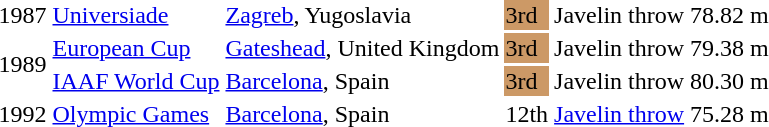<table>
<tr>
<td>1987</td>
<td><a href='#'>Universiade</a></td>
<td><a href='#'>Zagreb</a>, Yugoslavia</td>
<td bgcolor=cc9966>3rd</td>
<td>Javelin throw</td>
<td>78.82 m</td>
</tr>
<tr>
<td rowspan=2>1989</td>
<td><a href='#'>European Cup</a></td>
<td><a href='#'>Gateshead</a>, United Kingdom</td>
<td bgcolor=cc9966>3rd</td>
<td>Javelin throw</td>
<td>79.38 m</td>
</tr>
<tr>
<td><a href='#'>IAAF World Cup</a></td>
<td><a href='#'>Barcelona</a>, Spain</td>
<td bgcolor=cc9966>3rd</td>
<td>Javelin throw</td>
<td>80.30 m</td>
</tr>
<tr>
<td>1992</td>
<td><a href='#'>Olympic Games</a></td>
<td><a href='#'>Barcelona</a>, Spain</td>
<td>12th</td>
<td><a href='#'>Javelin throw</a></td>
<td>75.28 m</td>
</tr>
</table>
